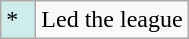<table class="wikitable">
<tr>
<td style="background:#CFECEC; width:1em">*</td>
<td>Led the league</td>
</tr>
</table>
